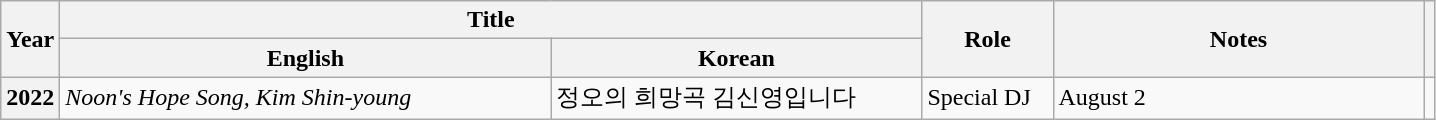<table class="wikitable  plainrowheaders">
<tr>
<th scope="col" rowspan="2">Year</th>
<th scope="col" colspan="2">Title</th>
<th scope="col" rowspan="2" style="width:5em;">Role</th>
<th scope="col" rowspan="2" style="width:15em;">Notes</th>
<th scope="col" rowspan="2" class="unsortable"></th>
</tr>
<tr>
<th scope="col" style="width:20em;">English</th>
<th scope="col" style="width:15em;">Korean</th>
</tr>
<tr>
<th scope="row">2022</th>
<td><em>Noon's Hope Song, Kim Shin-young</em></td>
<td>정오의 희망곡 김신영입니다</td>
<td>Special DJ</td>
<td>August 2</td>
<td style="text-align:center"></td>
</tr>
</table>
